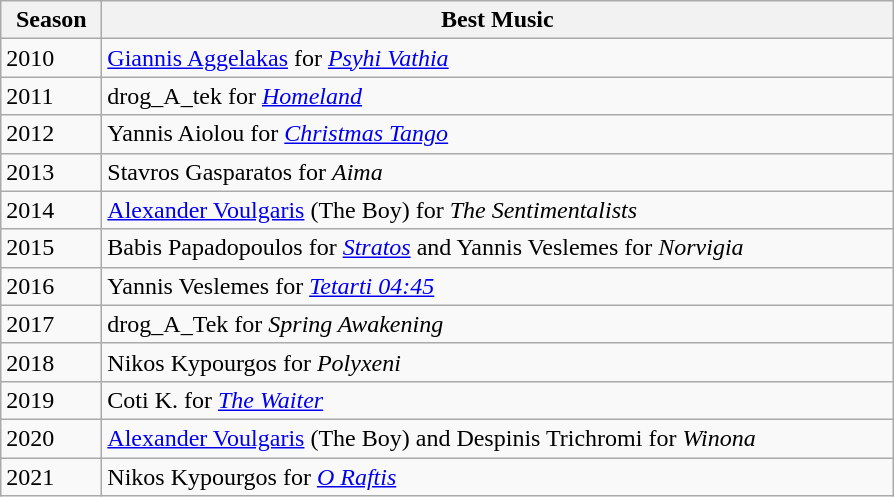<table class="wikitable" style="margin-right: 0;">
<tr text-align:center;">
<th style="width:60px;">Season</th>
<th style="width:520px;">Best Music</th>
</tr>
<tr>
<td>2010</td>
<td><a href='#'>Giannis Aggelakas</a> for <em><a href='#'>Psyhi Vathia</a></em></td>
</tr>
<tr>
<td>2011</td>
<td>drog_A_tek for <a href='#'><em>Homeland</em></a></td>
</tr>
<tr>
<td>2012</td>
<td>Yannis Aiolou for <em><a href='#'>Christmas Tango</a></em></td>
</tr>
<tr>
<td>2013</td>
<td>Stavros Gasparatos for <em>Aima</em></td>
</tr>
<tr>
<td>2014</td>
<td><a href='#'>Alexander Voulgaris</a> (The Boy) for <em>The Sentimentalists</em></td>
</tr>
<tr>
<td>2015</td>
<td>Babis Papadopoulos for <em><a href='#'>Stratos</a></em> and Yannis Veslemes for <em>Norvigia</em></td>
</tr>
<tr>
<td>2016</td>
<td>Yannis Veslemes for <em><a href='#'>Tetarti 04:45</a></em></td>
</tr>
<tr>
<td>2017</td>
<td>drog_A_Tek for <em>Spring Awakening</em></td>
</tr>
<tr>
<td>2018</td>
<td>Nikos Kypourgos for <em>Polyxeni</em></td>
</tr>
<tr>
<td>2019</td>
<td>Coti K. for <em><a href='#'>The Waiter</a></em></td>
</tr>
<tr>
<td>2020</td>
<td><a href='#'>Alexander Voulgaris</a> (The Boy) and Despinis Trichromi for <em>Winona</em></td>
</tr>
<tr>
<td>2021</td>
<td>Nikos Kypourgos for <em><a href='#'>O Raftis</a></em></td>
</tr>
</table>
